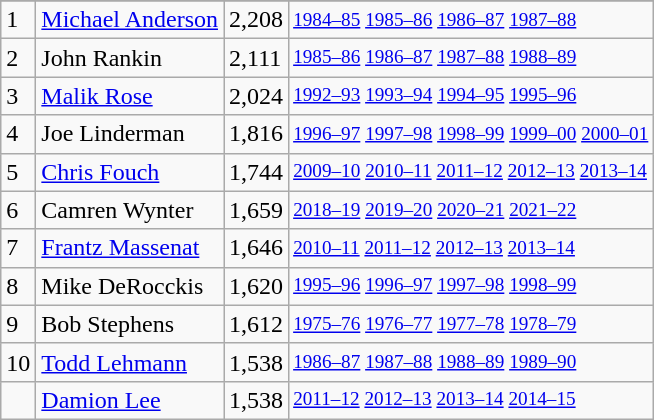<table class="wikitable">
<tr>
</tr>
<tr>
<td>1</td>
<td><a href='#'>Michael Anderson</a></td>
<td>2,208</td>
<td style="font-size:80%;"><a href='#'>1984–85</a> <a href='#'>1985–86</a> <a href='#'>1986–87</a> <a href='#'>1987–88</a></td>
</tr>
<tr>
<td>2</td>
<td>John Rankin</td>
<td>2,111</td>
<td style="font-size:80%;"><a href='#'>1985–86</a> <a href='#'>1986–87</a> <a href='#'>1987–88</a> <a href='#'>1988–89</a></td>
</tr>
<tr>
<td>3</td>
<td><a href='#'>Malik Rose</a></td>
<td>2,024</td>
<td style="font-size:80%;"><a href='#'>1992–93</a> <a href='#'>1993–94</a> <a href='#'>1994–95</a> <a href='#'>1995–96</a></td>
</tr>
<tr>
<td>4</td>
<td>Joe Linderman</td>
<td>1,816</td>
<td style="font-size:80%;"><a href='#'>1996–97</a> <a href='#'>1997–98</a> <a href='#'>1998–99</a> <a href='#'>1999–00</a> <a href='#'>2000–01</a></td>
</tr>
<tr>
<td>5</td>
<td><a href='#'>Chris Fouch</a></td>
<td>1,744</td>
<td style="font-size:80%;"><a href='#'>2009–10</a> <a href='#'>2010–11</a> <a href='#'>2011–12</a> <a href='#'>2012–13</a> <a href='#'>2013–14</a></td>
</tr>
<tr>
<td>6</td>
<td>Camren Wynter</td>
<td>1,659</td>
<td style="font-size:80%;"><a href='#'>2018–19</a> <a href='#'>2019–20</a> <a href='#'>2020–21</a> <a href='#'>2021–22</a></td>
</tr>
<tr>
<td>7</td>
<td><a href='#'>Frantz Massenat</a></td>
<td>1,646</td>
<td style="font-size:80%;"><a href='#'>2010–11</a> <a href='#'>2011–12</a> <a href='#'>2012–13</a> <a href='#'>2013–14</a></td>
</tr>
<tr>
<td>8</td>
<td>Mike DeRocckis</td>
<td>1,620</td>
<td style="font-size:80%;"><a href='#'>1995–96</a> <a href='#'>1996–97</a> <a href='#'>1997–98</a> <a href='#'>1998–99</a></td>
</tr>
<tr>
<td>9</td>
<td>Bob Stephens</td>
<td>1,612</td>
<td style="font-size:80%;"><a href='#'>1975–76</a> <a href='#'>1976–77</a> <a href='#'>1977–78</a> <a href='#'>1978–79</a></td>
</tr>
<tr>
<td>10</td>
<td><a href='#'>Todd Lehmann</a></td>
<td>1,538</td>
<td style="font-size:80%;"><a href='#'>1986–87</a> <a href='#'>1987–88</a> <a href='#'>1988–89</a> <a href='#'>1989–90</a></td>
</tr>
<tr>
<td></td>
<td><a href='#'>Damion Lee</a></td>
<td>1,538</td>
<td style="font-size:80%;"><a href='#'>2011–12</a> <a href='#'>2012–13</a> <a href='#'>2013–14</a> <a href='#'>2014–15</a></td>
</tr>
</table>
